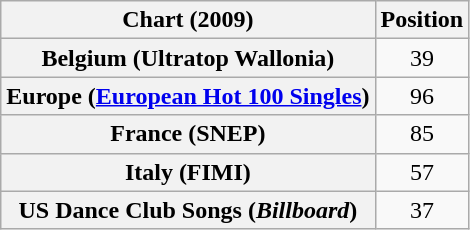<table class="wikitable sortable plainrowheaders" style="text-align:center;">
<tr>
<th scope="col">Chart (2009)</th>
<th scope="col">Position</th>
</tr>
<tr>
<th scope="row">Belgium (Ultratop Wallonia)</th>
<td>39</td>
</tr>
<tr>
<th scope="row">Europe (<a href='#'>European Hot 100 Singles</a>)</th>
<td>96</td>
</tr>
<tr>
<th scope="row">France (SNEP)</th>
<td>85</td>
</tr>
<tr>
<th scope="row">Italy (FIMI)</th>
<td>57</td>
</tr>
<tr>
<th scope="row">US Dance Club Songs (<em>Billboard</em>)</th>
<td>37</td>
</tr>
</table>
